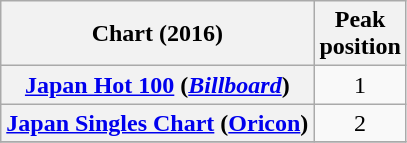<table class="wikitable sortable plainrowheaders" style="text-align:center">
<tr>
<th scope="col">Chart (2016)</th>
<th scope="col">Peak<br>position</th>
</tr>
<tr>
<th scope="row"><a href='#'>Japan Hot 100</a> (<em><a href='#'>Billboard</a></em>)</th>
<td>1</td>
</tr>
<tr>
<th scope="row"><a href='#'>Japan Singles Chart</a> (<a href='#'>Oricon</a>)</th>
<td>2</td>
</tr>
<tr>
</tr>
</table>
